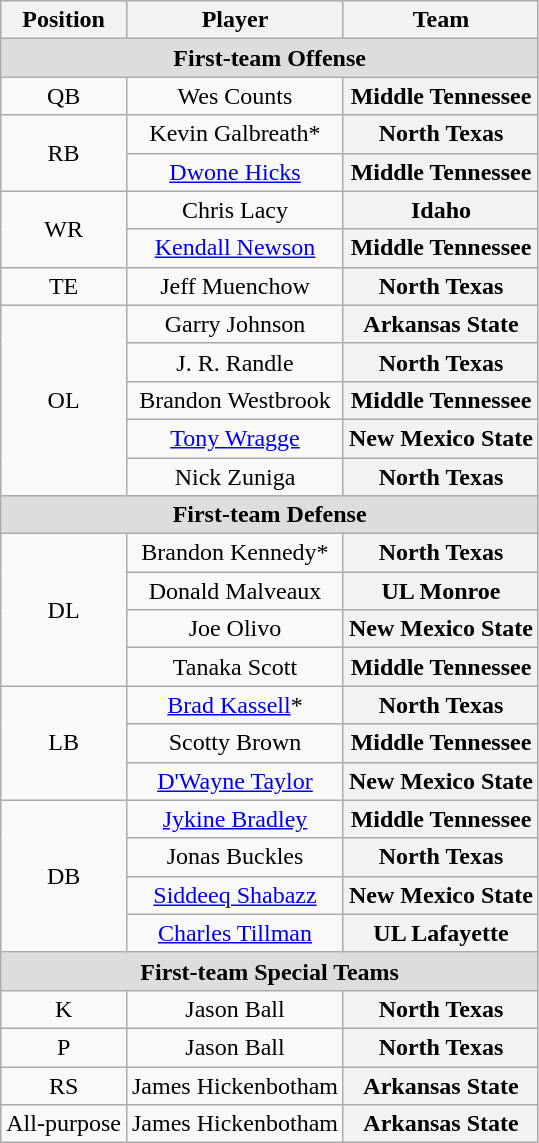<table class="wikitable sortable">
<tr>
<th>Position</th>
<th>Player</th>
<th>Team</th>
</tr>
<tr>
<td colspan="3" style="text-align:center; background:#ddd;"><strong>First-team Offense </strong></td>
</tr>
<tr style="text-align:center;">
<td>QB</td>
<td>Wes Counts</td>
<th Style = >Middle Tennessee</th>
</tr>
<tr style="text-align:center;">
<td rowspan="2">RB</td>
<td>Kevin Galbreath*</td>
<th Style = >North Texas</th>
</tr>
<tr style="text-align:center;">
<td><a href='#'>Dwone Hicks</a></td>
<th Style = >Middle Tennessee</th>
</tr>
<tr style="text-align:center;">
<td rowspan="2">WR</td>
<td>Chris Lacy</td>
<th Style = >Idaho</th>
</tr>
<tr style="text-align:center;">
<td><a href='#'>Kendall Newson</a></td>
<th Style = >Middle Tennessee</th>
</tr>
<tr style="text-align:center;">
<td>TE</td>
<td>Jeff Muenchow</td>
<th Style = >North Texas</th>
</tr>
<tr style="text-align:center;">
<td rowspan="5">OL</td>
<td>Garry Johnson</td>
<th Style = >Arkansas State</th>
</tr>
<tr style="text-align:center;">
<td>J. R. Randle</td>
<th Style = >North Texas</th>
</tr>
<tr style="text-align:center;">
<td>Brandon Westbrook</td>
<th Style = >Middle Tennessee</th>
</tr>
<tr style="text-align:center;">
<td><a href='#'>Tony Wragge</a></td>
<th Style = >New Mexico State</th>
</tr>
<tr style="text-align:center;">
<td>Nick Zuniga</td>
<th Style = >North Texas</th>
</tr>
<tr>
<td colspan="3" style="text-align:center; background:#ddd;"><strong>First-team Defense</strong></td>
</tr>
<tr style="text-align:center;">
<td rowspan="4">DL</td>
<td>Brandon Kennedy*</td>
<th Style = >North Texas</th>
</tr>
<tr style="text-align:center;">
<td>Donald Malveaux</td>
<th Style = >UL Monroe</th>
</tr>
<tr style="text-align:center;">
<td>Joe Olivo</td>
<th Style = >New Mexico State</th>
</tr>
<tr style="text-align:center;">
<td>Tanaka Scott</td>
<th Style = >Middle Tennessee</th>
</tr>
<tr style="text-align:center;">
<td rowspan="3">LB</td>
<td><a href='#'>Brad Kassell</a>*</td>
<th Style = >North Texas</th>
</tr>
<tr style="text-align:center;">
<td>Scotty Brown</td>
<th Style = >Middle Tennessee</th>
</tr>
<tr style="text-align:center;">
<td><a href='#'>D'Wayne Taylor</a></td>
<th Style = >New Mexico State</th>
</tr>
<tr style="text-align:center;">
<td rowspan="4">DB</td>
<td><a href='#'>Jykine Bradley</a></td>
<th Style = >Middle Tennessee</th>
</tr>
<tr style="text-align:center;">
<td>Jonas Buckles</td>
<th Style = >North Texas</th>
</tr>
<tr style="text-align:center;">
<td><a href='#'>Siddeeq Shabazz</a></td>
<th Style = >New Mexico State</th>
</tr>
<tr style="text-align:center;">
<td><a href='#'>Charles Tillman</a></td>
<th Style = >UL Lafayette</th>
</tr>
<tr>
<td colspan="3" style="text-align:center; background:#ddd;"><strong>First-team Special Teams</strong></td>
</tr>
<tr style="text-align:center;">
<td>K</td>
<td>Jason Ball</td>
<th Style = >North Texas</th>
</tr>
<tr style="text-align:center;">
<td>P</td>
<td>Jason Ball</td>
<th Style = >North Texas</th>
</tr>
<tr style="text-align:center;">
<td>RS</td>
<td>James Hickenbotham</td>
<th Style = >Arkansas State</th>
</tr>
<tr style="text-align:center;">
<td>All-purpose</td>
<td>James Hickenbotham</td>
<th Style = >Arkansas State</th>
</tr>
</table>
